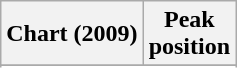<table class="wikitable sortable plainrowheaders" style="text-align:center">
<tr>
<th scope="col">Chart (2009)</th>
<th scope="col">Peak<br>position</th>
</tr>
<tr>
</tr>
<tr>
</tr>
<tr>
</tr>
<tr>
</tr>
<tr>
</tr>
<tr>
</tr>
</table>
